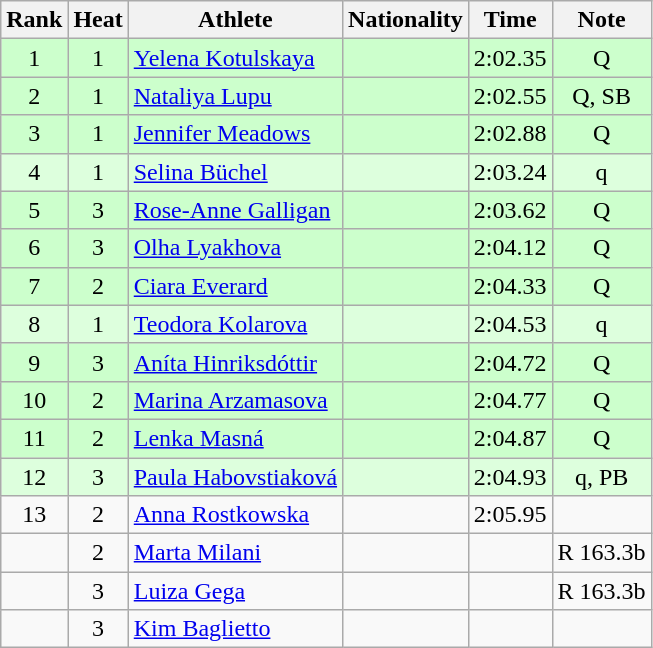<table class="wikitable sortable" style="text-align:center">
<tr>
<th>Rank</th>
<th>Heat</th>
<th>Athlete</th>
<th>Nationality</th>
<th>Time</th>
<th>Note</th>
</tr>
<tr bgcolor=ccffcc>
<td>1</td>
<td>1</td>
<td align=left><a href='#'>Yelena Kotulskaya</a></td>
<td align=left></td>
<td>2:02.35</td>
<td>Q</td>
</tr>
<tr bgcolor=ccffcc>
<td>2</td>
<td>1</td>
<td align=left><a href='#'>Nataliya Lupu</a></td>
<td align=left></td>
<td>2:02.55</td>
<td>Q, SB</td>
</tr>
<tr bgcolor=ccffcc>
<td>3</td>
<td>1</td>
<td align=left><a href='#'>Jennifer Meadows</a></td>
<td align=left></td>
<td>2:02.88</td>
<td>Q</td>
</tr>
<tr bgcolor=ddffdd>
<td>4</td>
<td>1</td>
<td align=left><a href='#'>Selina Büchel</a></td>
<td align=left></td>
<td>2:03.24</td>
<td>q</td>
</tr>
<tr bgcolor=ccffcc>
<td>5</td>
<td>3</td>
<td align=left><a href='#'>Rose-Anne Galligan</a></td>
<td align=left></td>
<td>2:03.62</td>
<td>Q</td>
</tr>
<tr bgcolor=ccffcc>
<td>6</td>
<td>3</td>
<td align=left><a href='#'>Olha Lyakhova</a></td>
<td align=left></td>
<td>2:04.12</td>
<td>Q</td>
</tr>
<tr bgcolor=ccffcc>
<td>7</td>
<td>2</td>
<td align=left><a href='#'>Ciara Everard</a></td>
<td align=left></td>
<td>2:04.33</td>
<td>Q</td>
</tr>
<tr bgcolor=ddffdd>
<td>8</td>
<td>1</td>
<td align=left><a href='#'>Teodora Kolarova</a></td>
<td align=left></td>
<td>2:04.53</td>
<td>q</td>
</tr>
<tr bgcolor=ccffcc>
<td>9</td>
<td>3</td>
<td align=left><a href='#'>Aníta Hinriksdóttir</a></td>
<td align=left></td>
<td>2:04.72</td>
<td>Q</td>
</tr>
<tr bgcolor=ccffcc>
<td>10</td>
<td>2</td>
<td align=left><a href='#'>Marina Arzamasova</a></td>
<td align=left></td>
<td>2:04.77</td>
<td>Q</td>
</tr>
<tr bgcolor=ccffcc>
<td>11</td>
<td>2</td>
<td align=left><a href='#'>Lenka Masná</a></td>
<td align=left></td>
<td>2:04.87</td>
<td>Q</td>
</tr>
<tr bgcolor=ddffdd>
<td>12</td>
<td>3</td>
<td align=left><a href='#'>Paula Habovstiaková</a></td>
<td align=left></td>
<td>2:04.93</td>
<td>q, PB</td>
</tr>
<tr>
<td>13</td>
<td>2</td>
<td align=left><a href='#'>Anna Rostkowska</a></td>
<td align=left></td>
<td>2:05.95</td>
<td></td>
</tr>
<tr>
<td></td>
<td>2</td>
<td align=left><a href='#'>Marta Milani</a></td>
<td align=left></td>
<td></td>
<td>R 163.3b</td>
</tr>
<tr>
<td></td>
<td>3</td>
<td align=left><a href='#'>Luiza Gega</a></td>
<td align=left></td>
<td></td>
<td>R 163.3b</td>
</tr>
<tr>
<td></td>
<td>3</td>
<td align=left><a href='#'>Kim Baglietto</a></td>
<td align=left></td>
<td></td>
<td></td>
</tr>
</table>
